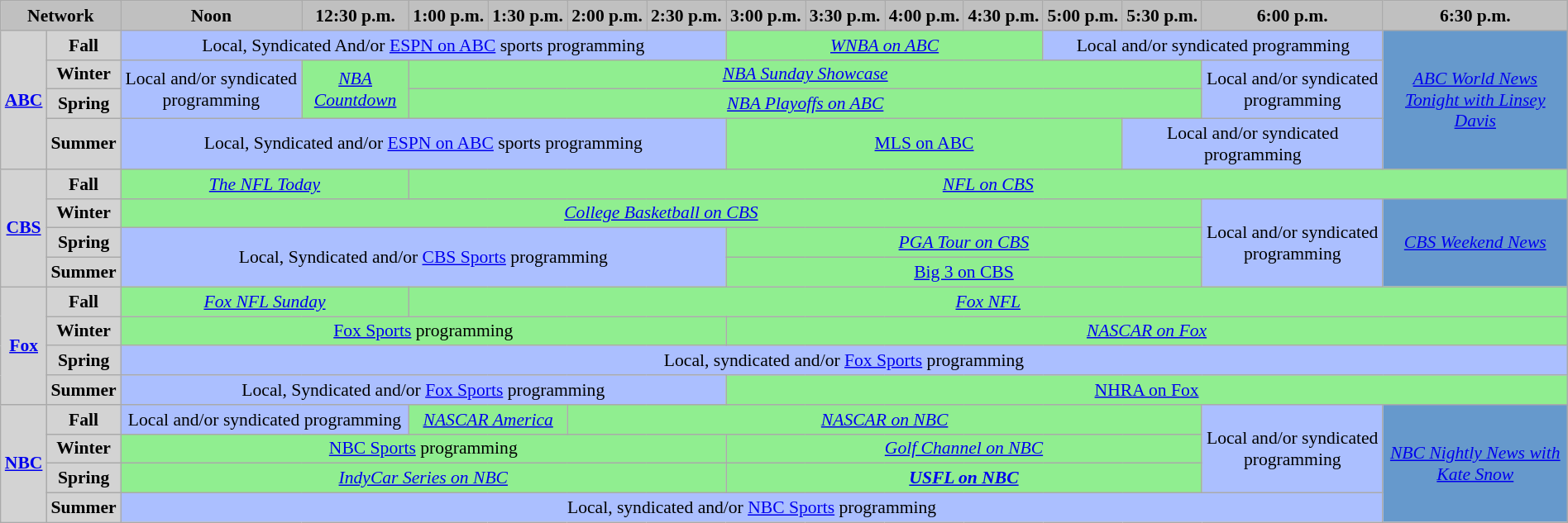<table class="wikitable" style="width:100%;margin-right:0;font-size:90%;text-align:center">
<tr>
<th colspan="2" style="background:#C0C0C0; text-align:center;">Network</th>
<th style="background:#C0C0C0; text-align:center;">Noon</th>
<th style="background:#C0C0C0; text-align:center;">12:30 p.m.</th>
<th style="background:#C0C0C0; text-align:center;">1:00 p.m.</th>
<th style="background:#C0C0C0; text-align:center;">1:30 p.m.</th>
<th style="background:#C0C0C0; text-align:center;">2:00 p.m.</th>
<th style="background:#C0C0C0; text-align:center;">2:30 p.m.</th>
<th style="background:#C0C0C0; text-align:center;">3:00 p.m.</th>
<th style="background:#C0C0C0; text-align:center;">3:30 p.m.</th>
<th style="background:#C0C0C0; text-align:center;">4:00 p.m.</th>
<th style="background:#C0C0C0; text-align:center;">4:30 p.m.</th>
<th style="background:#C0C0C0; text-align:center;">5:00 p.m.</th>
<th style="background:#C0C0C0; text-align:center;">5:30 p.m.</th>
<th style="background:#C0C0C0; text-align:center;">6:00 p.m.</th>
<th style="background:#C0C0C0; text-align:center;">6:30 p.m.</th>
</tr>
<tr>
<th rowspan="4" style="background:#D3D3D3;"><a href='#'>ABC</a></th>
<th style="background:#D3D3D3;">Fall</th>
<td colspan="6" style="background:#abbfff;">Local, Syndicated And/or <a href='#'>ESPN on ABC</a> sports programming</td>
<td colspan="4" style="background:lightgreen;"><em><a href='#'>WNBA on ABC</a></em></td>
<td colspan="3" style="background:#abbfff;">Local and/or syndicated programming</td>
<td rowspan="4" style="background: #6699CC;"><em><a href='#'>ABC World News Tonight with Linsey Davis</a></em></td>
</tr>
<tr>
<th style="background:#D3D3D3;">Winter</th>
<td rowspan="2" style="background:#abbfff;">Local and/or syndicated programming</td>
<td rowspan="2" style="background:lightgreen;"><em><a href='#'>NBA Countdown</a></em></td>
<td colspan="10" style="background:lightgreen;"><em><a href='#'>NBA Sunday Showcase</a></em></td>
<td rowspan="2" style="background:#abbfff;">Local and/or syndicated programming</td>
</tr>
<tr>
<th style="background:#D3D3D3;">Spring</th>
<td colspan="10" style="background:lightgreen;"><em><a href='#'>NBA Playoffs on ABC</a></em></td>
</tr>
<tr>
<th style="background:#D3D3D3;">Summer</th>
<td colspan="6" style="background:#abbfff;">Local, Syndicated and/or <a href='#'>ESPN on ABC</a> sports programming</td>
<td colspan="5" style="background:lightgreen;"><a href='#'>MLS on ABC</a></td>
<td colspan="2" style="background:#abbfff;">Local and/or syndicated programming</td>
</tr>
<tr>
<th rowspan="4" style="background:#D3D3D3;"><a href='#'>CBS</a></th>
<th style="background:#D3D3D3;">Fall</th>
<td colspan="2" style="background:lightgreen;"><em><a href='#'>The NFL Today</a></em></td>
<td colspan="12" style="background:lightgreen;"><em><a href='#'>NFL on CBS</a></em> </td>
</tr>
<tr>
<th style="background:#D3D3D3;">Winter</th>
<td colspan="12" style="background:lightgreen;"><em><a href='#'>College Basketball on CBS</a></em></td>
<td rowspan="3" style="background:#abbfff;">Local and/or syndicated programming</td>
<td rowspan="3" style="background: #6699CC"><em><a href='#'>CBS Weekend News</a></em></td>
</tr>
<tr>
<th style="background:#D3D3D3;">Spring</th>
<td colspan="6" rowspan="2" style="background:#abbfff;">Local, Syndicated and/or <a href='#'>CBS Sports</a> programming</td>
<td colspan="6" style="background:lightgreen;"><em><a href='#'>PGA Tour on CBS</a></em></td>
</tr>
<tr>
<th style="background:#D3D3D3;">Summer</th>
<td colspan="6" style="background:lightgreen;"><a href='#'>Big 3 on CBS</a></td>
</tr>
<tr>
<th rowspan="4" style="background:#D3D3D3;"><a href='#'>Fox</a></th>
<th style="background:#D3D3D3;">Fall</th>
<td colspan="2" style="background:lightgreen;"><em><a href='#'>Fox NFL Sunday</a></em></td>
<td colspan="12" style="background:lightgreen;"><em><a href='#'>Fox NFL</a></em> </td>
</tr>
<tr>
<th style="background:#D3D3D3;">Winter</th>
<td colspan="6" style="background:lightgreen;"><a href='#'>Fox Sports</a> programming</td>
<td colspan="8" style="background:lightgreen;"><em><a href='#'>NASCAR on Fox</a></em></td>
</tr>
<tr>
<th style="background:#D3D3D3;">Spring</th>
<td colspan="14" style="background:#abbfff;">Local, syndicated and/or <a href='#'>Fox Sports</a> programming</td>
</tr>
<tr>
<th style="background:#D3D3D3;">Summer</th>
<td colspan="6" style="background:#abbfff;">Local, Syndicated and/or <a href='#'>Fox Sports</a> programming</td>
<td colspan="8" style="background:lightgreen;"><a href='#'>NHRA on Fox</a></td>
</tr>
<tr>
<th rowspan="4" style="background:#D3D3D3;"><a href='#'>NBC</a></th>
<th style="background:#D3D3D3;">Fall</th>
<td colspan="2" style="background:#abbfff;">Local and/or syndicated programming</td>
<td colspan="2" style="background:lightgreen;"><em><a href='#'>NASCAR America</a></em></td>
<td colspan="8" style="background:lightgreen;"><em><a href='#'>NASCAR on NBC</a></em></td>
<td rowspan="3" style="background:#abbfff;">Local and/or syndicated programming</td>
<td rowspan="4" style="background:#6699CC;"><em><a href='#'>NBC Nightly News with Kate Snow</a></em></td>
</tr>
<tr>
<th style="background:#D3D3D3;">Winter</th>
<td colspan="6" style="background:lightgreen;"><a href='#'>NBC Sports</a> programming</td>
<td colspan="6" style="background:lightgreen;"><em><a href='#'>Golf Channel on NBC</a></em></td>
</tr>
<tr>
<th style="background:#D3D3D3;">Spring</th>
<td colspan="6" style="background:lightgreen;"><em><a href='#'>IndyCar Series on NBC</a></em></td>
<td colspan="6" style="background:lightgreen;"><strong><em><a href='#'>USFL on NBC</a></em></strong></td>
</tr>
<tr>
<th style="background:#D3D3D3;">Summer</th>
<td colspan="13" style="background:#abbfff;">Local, syndicated and/or <a href='#'>NBC Sports</a> programming</td>
</tr>
</table>
